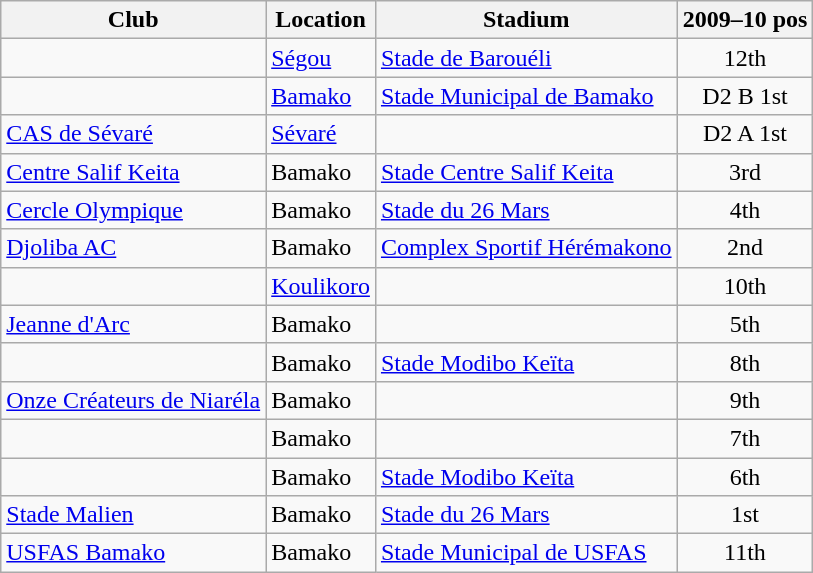<table class="wikitable sortable">
<tr>
<th>Club</th>
<th>Location</th>
<th>Stadium</th>
<th>2009–10 pos</th>
</tr>
<tr>
<td></td>
<td><a href='#'>Ségou</a></td>
<td><a href='#'>Stade de Barouéli</a></td>
<td align=center>12th</td>
</tr>
<tr>
<td></td>
<td><a href='#'>Bamako</a></td>
<td><a href='#'>Stade Municipal de Bamako</a></td>
<td align=center>D2 B 1st</td>
</tr>
<tr>
<td><a href='#'>CAS de Sévaré</a></td>
<td><a href='#'>Sévaré</a></td>
<td></td>
<td align=center>D2 A 1st</td>
</tr>
<tr>
<td><a href='#'>Centre Salif Keita</a></td>
<td>Bamako</td>
<td><a href='#'>Stade Centre Salif Keita</a></td>
<td align=center>3rd</td>
</tr>
<tr>
<td><a href='#'>Cercle Olympique</a></td>
<td>Bamako</td>
<td><a href='#'>Stade du 26 Mars</a></td>
<td align="center">4th</td>
</tr>
<tr>
<td><a href='#'>Djoliba AC</a></td>
<td>Bamako</td>
<td><a href='#'>Complex Sportif Hérémakono</a></td>
<td align="center">2nd</td>
</tr>
<tr>
<td></td>
<td><a href='#'>Koulikoro</a></td>
<td></td>
<td align=center>10th</td>
</tr>
<tr>
<td><a href='#'>Jeanne d'Arc</a></td>
<td>Bamako</td>
<td></td>
<td align=center>5th</td>
</tr>
<tr>
<td></td>
<td>Bamako</td>
<td><a href='#'>Stade Modibo Keïta</a></td>
<td align=center>8th</td>
</tr>
<tr>
<td><a href='#'>Onze Créateurs de Niaréla</a></td>
<td>Bamako</td>
<td></td>
<td align=center>9th</td>
</tr>
<tr>
<td></td>
<td>Bamako</td>
<td></td>
<td align="center">7th</td>
</tr>
<tr>
<td></td>
<td>Bamako</td>
<td><a href='#'>Stade Modibo Keïta</a></td>
<td align=center>6th</td>
</tr>
<tr>
<td><a href='#'>Stade Malien</a></td>
<td>Bamako</td>
<td><a href='#'>Stade du 26 Mars</a></td>
<td align=center>1st</td>
</tr>
<tr>
<td><a href='#'>USFAS Bamako</a></td>
<td>Bamako</td>
<td><a href='#'>Stade Municipal de USFAS</a></td>
<td align=center>11th</td>
</tr>
</table>
